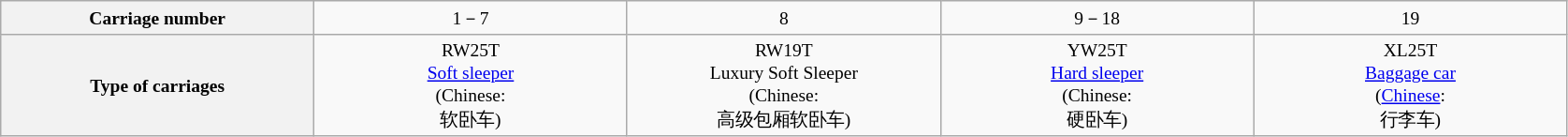<table class="wikitable" style="text-align: center; font-size: small;">
<tr>
<th>Carriage number</th>
<td>1－7</td>
<td>8</td>
<td>9－18</td>
<td>19</td>
</tr>
<tr>
<th style="width: 10%;">Type of carriages</th>
<td style="width: 10%;">RW25T<br><a href='#'>Soft sleeper</a><br>(Chinese:<br>软卧车)</td>
<td style="width: 10%;">RW19T<br>Luxury Soft Sleeper<br>(Chinese:<br>高级包厢软卧车)</td>
<td style="width: 10%;">YW25T<br><a href='#'>Hard sleeper</a><br>(Chinese:<br>硬卧车)</td>
<td style="width: 10%;">XL25T<br><a href='#'>Baggage car</a><br>(<a href='#'>Chinese</a>:<br>行李车)</td>
</tr>
</table>
